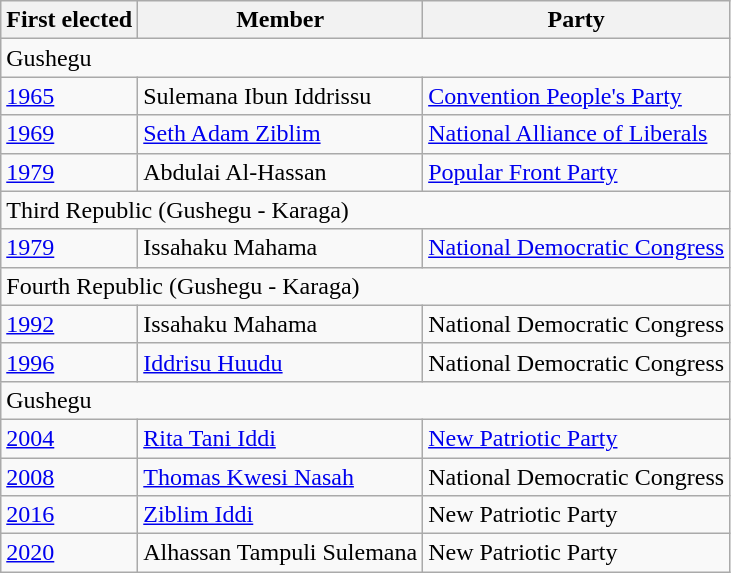<table class="wikitable">
<tr>
<th>First elected</th>
<th>Member</th>
<th>Party</th>
</tr>
<tr>
<td colspan=3>Gushegu</td>
</tr>
<tr>
<td><a href='#'>1965</a></td>
<td>Sulemana Ibun Iddrissu</td>
<td><a href='#'>Convention People's Party</a></td>
</tr>
<tr>
<td><a href='#'>1969</a></td>
<td><a href='#'>Seth Adam Ziblim</a></td>
<td><a href='#'>National Alliance of Liberals</a></td>
</tr>
<tr>
<td><a href='#'>1979</a></td>
<td>Abdulai Al-Hassan</td>
<td><a href='#'>Popular Front Party</a></td>
</tr>
<tr>
<td colspan=3>Third Republic (Gushegu - Karaga)</td>
</tr>
<tr>
<td><a href='#'>1979</a></td>
<td>Issahaku Mahama</td>
<td><a href='#'>National Democratic Congress</a></td>
</tr>
<tr>
<td colspan=3>Fourth Republic (Gushegu - Karaga)</td>
</tr>
<tr>
<td><a href='#'>1992</a></td>
<td>Issahaku Mahama</td>
<td>National Democratic Congress</td>
</tr>
<tr>
<td><a href='#'>1996</a></td>
<td><a href='#'>Iddrisu Huudu</a></td>
<td>National Democratic Congress</td>
</tr>
<tr>
<td colspan=3>Gushegu</td>
</tr>
<tr>
<td><a href='#'>2004</a></td>
<td><a href='#'>Rita Tani Iddi</a></td>
<td><a href='#'>New Patriotic Party</a></td>
</tr>
<tr>
<td><a href='#'>2008</a></td>
<td><a href='#'>Thomas Kwesi Nasah</a></td>
<td>National Democratic Congress</td>
</tr>
<tr>
<td><a href='#'>2016</a></td>
<td><a href='#'>Ziblim Iddi</a></td>
<td>New Patriotic Party</td>
</tr>
<tr>
<td><a href='#'>2020</a></td>
<td>Alhassan Tampuli Sulemana</td>
<td>New Patriotic Party</td>
</tr>
</table>
